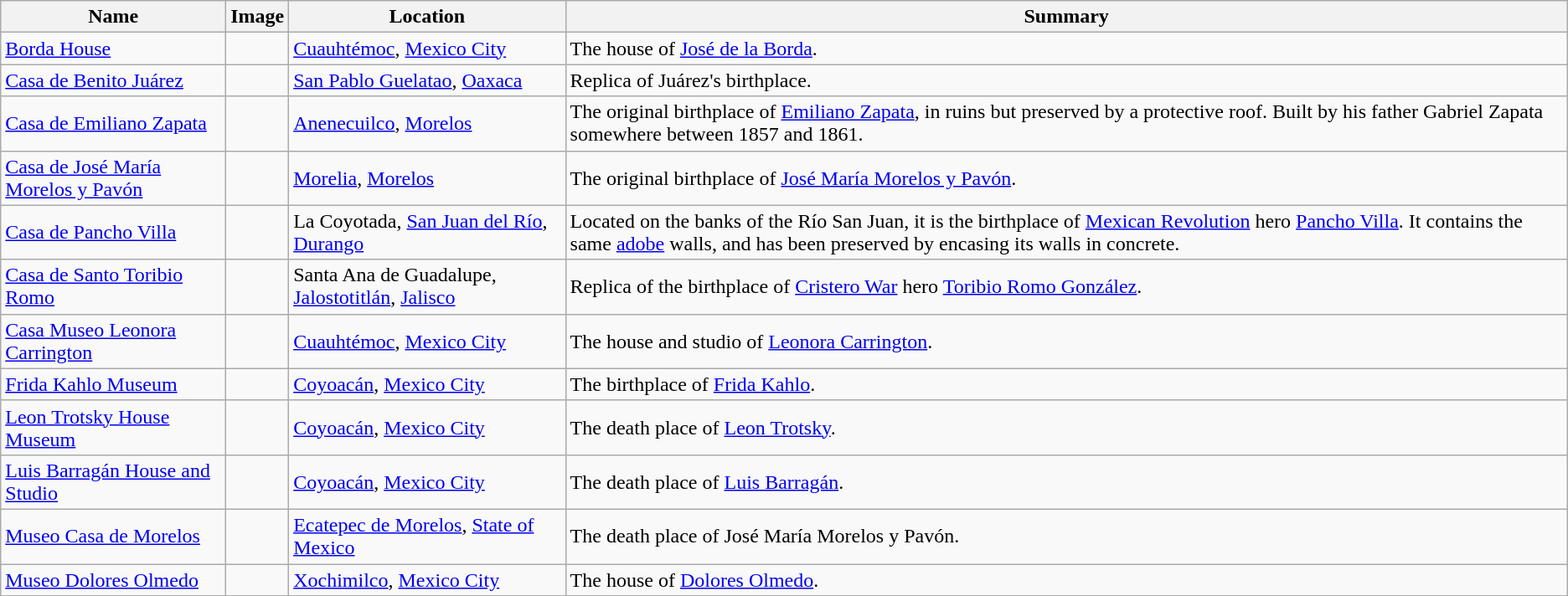<table class="wikitable">
<tr>
<th>Name</th>
<th>Image</th>
<th>Location</th>
<th>Summary</th>
</tr>
<tr>
<td><a href='#'>Borda House</a></td>
<td></td>
<td><a href='#'>Cuauhtémoc</a>, <a href='#'>Mexico City</a></td>
<td>The house of <a href='#'>José de la Borda</a>.</td>
</tr>
<tr>
<td><a href='#'>Casa de Benito Juárez</a></td>
<td></td>
<td><a href='#'>San Pablo Guelatao</a>, <a href='#'>Oaxaca</a></td>
<td>Replica of Juárez's birthplace.</td>
</tr>
<tr>
<td><a href='#'>Casa de Emiliano Zapata</a></td>
<td></td>
<td><a href='#'>Anenecuilco</a>, <a href='#'>Morelos</a></td>
<td>The original birthplace of <a href='#'>Emiliano Zapata</a>, in ruins but preserved by a protective roof. Built by his father Gabriel Zapata somewhere between 1857 and 1861.</td>
</tr>
<tr>
<td><a href='#'>Casa de José María Morelos y Pavón</a></td>
<td></td>
<td><a href='#'>Morelia</a>, <a href='#'>Morelos</a></td>
<td>The original birthplace of <a href='#'>José María Morelos y Pavón</a>.</td>
</tr>
<tr>
<td><a href='#'>Casa de Pancho Villa</a></td>
<td></td>
<td>La Coyotada, <a href='#'>San Juan del Río</a>, <a href='#'>Durango</a></td>
<td>Located on the banks of the Río San Juan, it is the birthplace of <a href='#'>Mexican Revolution</a> hero <a href='#'>Pancho Villa</a>. It contains the same <a href='#'>adobe</a> walls, and has been preserved by encasing its walls in concrete.</td>
</tr>
<tr>
<td><a href='#'>Casa de Santo Toribio Romo</a></td>
<td></td>
<td>Santa Ana de Guadalupe, <a href='#'>Jalostotitlán</a>, <a href='#'>Jalisco</a></td>
<td>Replica of the birthplace of <a href='#'>Cristero War</a> hero <a href='#'>Toribio Romo González</a>.</td>
</tr>
<tr>
<td><a href='#'>Casa Museo Leonora Carrington</a></td>
<td></td>
<td><a href='#'>Cuauhtémoc</a>, <a href='#'>Mexico City</a></td>
<td>The house and studio of <a href='#'>Leonora Carrington</a>.</td>
</tr>
<tr>
<td><a href='#'>Frida Kahlo Museum</a></td>
<td></td>
<td><a href='#'>Coyoacán</a>, <a href='#'>Mexico City</a></td>
<td>The birthplace of <a href='#'>Frida Kahlo</a>.</td>
</tr>
<tr>
<td><a href='#'>Leon Trotsky House Museum</a></td>
<td></td>
<td><a href='#'>Coyoacán</a>, <a href='#'>Mexico City</a></td>
<td>The death place of <a href='#'>Leon Trotsky</a>.</td>
</tr>
<tr>
<td><a href='#'>Luis Barragán House and Studio</a></td>
<td></td>
<td><a href='#'>Coyoacán</a>, <a href='#'>Mexico City</a></td>
<td>The death place of <a href='#'>Luis Barragán</a>.</td>
</tr>
<tr>
<td><a href='#'>Museo Casa de Morelos</a></td>
<td></td>
<td><a href='#'>Ecatepec de Morelos</a>, <a href='#'>State of Mexico</a></td>
<td>The death place of José María Morelos y Pavón.</td>
</tr>
<tr>
<td><a href='#'>Museo Dolores Olmedo</a></td>
<td></td>
<td><a href='#'>Xochimilco</a>, <a href='#'>Mexico City</a></td>
<td>The house of <a href='#'>Dolores Olmedo</a>.</td>
</tr>
</table>
